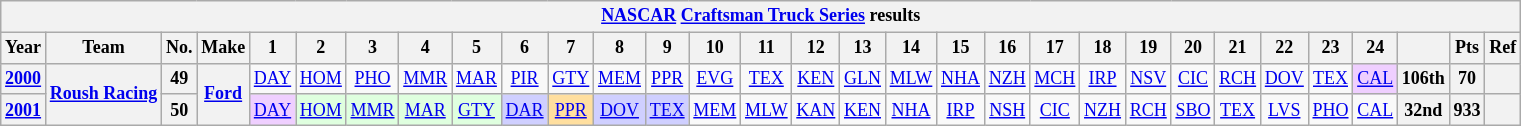<table class="wikitable" style="text-align:center; font-size:75%">
<tr>
<th colspan=45><a href='#'>NASCAR</a> <a href='#'>Craftsman Truck Series</a> results</th>
</tr>
<tr>
<th>Year</th>
<th>Team</th>
<th>No.</th>
<th>Make</th>
<th>1</th>
<th>2</th>
<th>3</th>
<th>4</th>
<th>5</th>
<th>6</th>
<th>7</th>
<th>8</th>
<th>9</th>
<th>10</th>
<th>11</th>
<th>12</th>
<th>13</th>
<th>14</th>
<th>15</th>
<th>16</th>
<th>17</th>
<th>18</th>
<th>19</th>
<th>20</th>
<th>21</th>
<th>22</th>
<th>23</th>
<th>24</th>
<th></th>
<th>Pts</th>
<th>Ref</th>
</tr>
<tr>
<th><a href='#'>2000</a></th>
<th rowspan=2><a href='#'>Roush Racing</a></th>
<th>49</th>
<th rowspan=2><a href='#'>Ford</a></th>
<td><a href='#'>DAY</a></td>
<td><a href='#'>HOM</a></td>
<td><a href='#'>PHO</a></td>
<td><a href='#'>MMR</a></td>
<td><a href='#'>MAR</a></td>
<td><a href='#'>PIR</a></td>
<td><a href='#'>GTY</a></td>
<td><a href='#'>MEM</a></td>
<td><a href='#'>PPR</a></td>
<td><a href='#'>EVG</a></td>
<td><a href='#'>TEX</a></td>
<td><a href='#'>KEN</a></td>
<td><a href='#'>GLN</a></td>
<td><a href='#'>MLW</a></td>
<td><a href='#'>NHA</a></td>
<td><a href='#'>NZH</a></td>
<td><a href='#'>MCH</a></td>
<td><a href='#'>IRP</a></td>
<td><a href='#'>NSV</a></td>
<td><a href='#'>CIC</a></td>
<td><a href='#'>RCH</a></td>
<td><a href='#'>DOV</a></td>
<td><a href='#'>TEX</a></td>
<td style="background:#EFCFFF;"><a href='#'>CAL</a><br></td>
<th>106th</th>
<th>70</th>
<th></th>
</tr>
<tr>
<th><a href='#'>2001</a></th>
<th>50</th>
<td style="background:#EFCFFF;"><a href='#'>DAY</a><br></td>
<td style="background:#DFFFDF;"><a href='#'>HOM</a><br></td>
<td style="background:#DFFFDF;"><a href='#'>MMR</a><br></td>
<td style="background:#DFFFDF;"><a href='#'>MAR</a><br></td>
<td style="background:#DFFFDF;"><a href='#'>GTY</a><br></td>
<td style="background:#CFCFFF;"><a href='#'>DAR</a><br></td>
<td style="background:#FFDF9F;"><a href='#'>PPR</a><br></td>
<td style="background:#CFCFFF;"><a href='#'>DOV</a><br></td>
<td style="background:#CFCFFF;"><a href='#'>TEX</a><br></td>
<td><a href='#'>MEM</a></td>
<td><a href='#'>MLW</a></td>
<td><a href='#'>KAN</a></td>
<td><a href='#'>KEN</a></td>
<td><a href='#'>NHA</a></td>
<td><a href='#'>IRP</a></td>
<td><a href='#'>NSH</a></td>
<td><a href='#'>CIC</a></td>
<td><a href='#'>NZH</a></td>
<td><a href='#'>RCH</a></td>
<td><a href='#'>SBO</a></td>
<td><a href='#'>TEX</a></td>
<td><a href='#'>LVS</a></td>
<td><a href='#'>PHO</a></td>
<td><a href='#'>CAL</a></td>
<th>32nd</th>
<th>933</th>
<th></th>
</tr>
</table>
